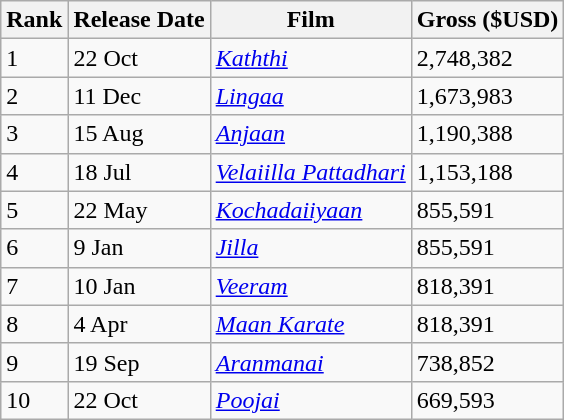<table class="wikitable">
<tr>
<th>Rank</th>
<th>Release Date</th>
<th>Film</th>
<th>Gross ($USD)</th>
</tr>
<tr>
<td>1</td>
<td>22 Oct</td>
<td><em><a href='#'>Kaththi</a></em></td>
<td>2,748,382</td>
</tr>
<tr>
<td>2</td>
<td>11 Dec</td>
<td><em><a href='#'>Lingaa</a></em></td>
<td>1,673,983</td>
</tr>
<tr>
<td>3</td>
<td>15 Aug</td>
<td><a href='#'><em>Anjaan</em></a></td>
<td>1,190,388</td>
</tr>
<tr>
<td>4</td>
<td>18 Jul</td>
<td><em><a href='#'>Velaiilla Pattadhari</a></em></td>
<td>1,153,188</td>
</tr>
<tr>
<td>5</td>
<td>22 May</td>
<td><em><a href='#'>Kochadaiiyaan</a></em></td>
<td>855,591</td>
</tr>
<tr>
<td>6</td>
<td>9 Jan</td>
<td><em><a href='#'>Jilla</a></em></td>
<td>855,591</td>
</tr>
<tr>
<td>7</td>
<td>10 Jan</td>
<td><a href='#'><em>Veeram</em></a></td>
<td>818,391</td>
</tr>
<tr>
<td>8</td>
<td>4 Apr</td>
<td><em><a href='#'>Maan Karate</a></em></td>
<td>818,391</td>
</tr>
<tr>
<td>9</td>
<td>19 Sep</td>
<td><em><a href='#'>Aranmanai</a></em></td>
<td>738,852</td>
</tr>
<tr>
<td>10</td>
<td>22 Oct</td>
<td><em><a href='#'>Poojai</a></em></td>
<td>669,593</td>
</tr>
</table>
